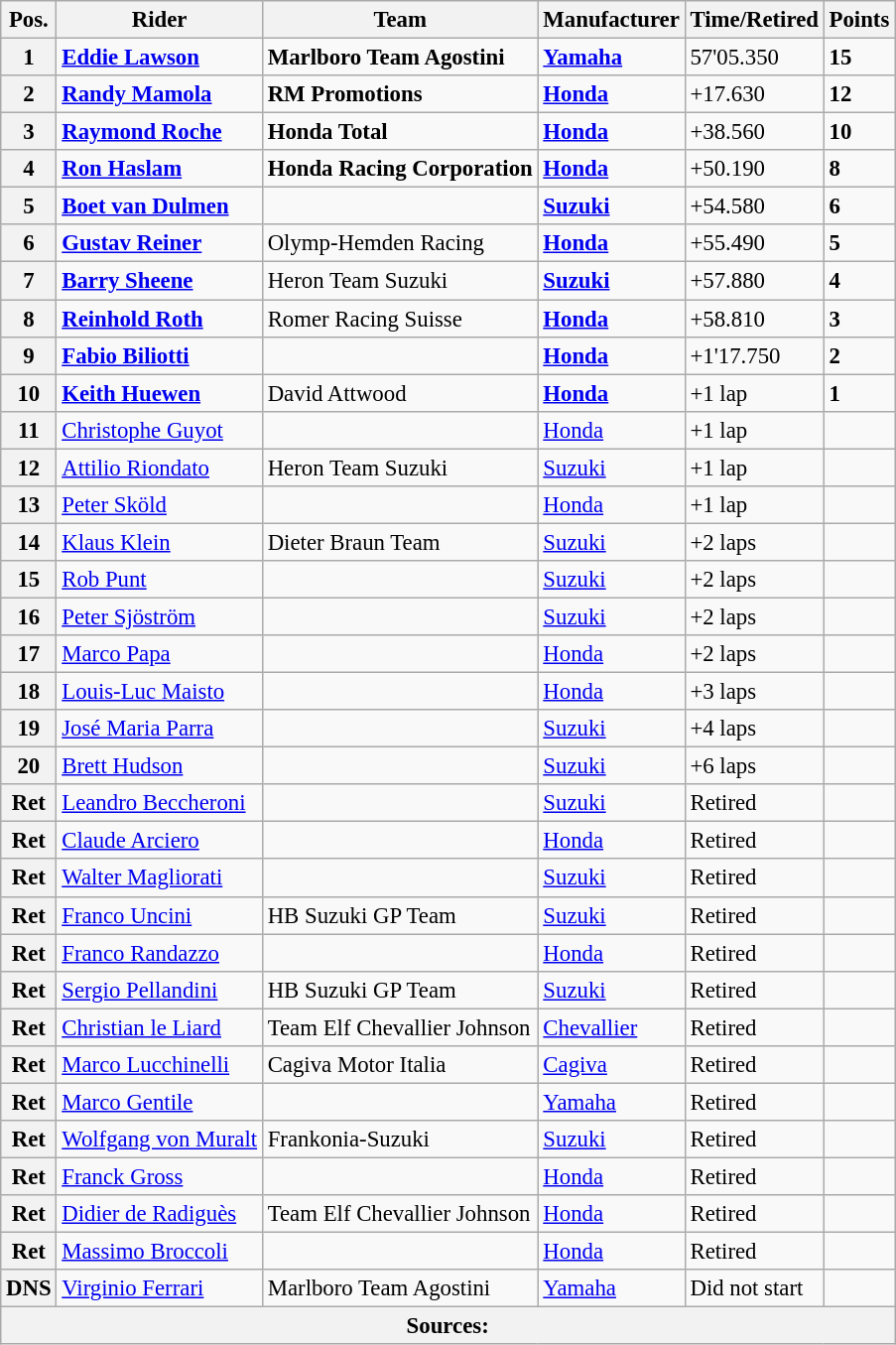<table class="wikitable" style="font-size: 95%;">
<tr>
<th>Pos.</th>
<th>Rider</th>
<th>Team</th>
<th>Manufacturer</th>
<th>Time/Retired</th>
<th>Points</th>
</tr>
<tr>
<th>1</th>
<td> <strong><a href='#'>Eddie Lawson</a></strong></td>
<td><strong>Marlboro Team Agostini</strong></td>
<td><strong><a href='#'>Yamaha</a></strong></td>
<td>57'05.350</td>
<td><strong>15</strong></td>
</tr>
<tr>
<th>2</th>
<td> <strong><a href='#'>Randy Mamola</a></strong></td>
<td><strong>RM Promotions</strong></td>
<td><strong><a href='#'>Honda</a></strong></td>
<td>+17.630</td>
<td><strong>12</strong></td>
</tr>
<tr>
<th>3</th>
<td> <strong><a href='#'>Raymond Roche</a></strong></td>
<td><strong>Honda Total</strong></td>
<td><strong><a href='#'>Honda</a></strong></td>
<td>+38.560</td>
<td><strong>10</strong></td>
</tr>
<tr>
<th>4</th>
<td> <strong><a href='#'>Ron Haslam</a></strong></td>
<td><strong>Honda Racing Corporation</strong></td>
<td><strong><a href='#'>Honda</a></strong></td>
<td>+50.190</td>
<td><strong>8</strong></td>
</tr>
<tr>
<th>5</th>
<td> <strong><a href='#'>Boet van Dulmen</a></strong></td>
<td></td>
<td><strong><a href='#'>Suzuki</a></strong></td>
<td>+54.580</td>
<td><strong>6</strong></td>
</tr>
<tr>
<th>6</th>
<td> <strong><a href='#'>Gustav Reiner</a></strong></td>
<td>Olymp-Hemden Racing</td>
<td><strong><a href='#'>Honda</a></strong></td>
<td>+55.490</td>
<td><strong>5</strong></td>
</tr>
<tr>
<th>7</th>
<td> <strong><a href='#'>Barry Sheene</a></strong></td>
<td>Heron Team Suzuki</td>
<td><strong><a href='#'>Suzuki</a></strong></td>
<td>+57.880</td>
<td><strong>4</strong></td>
</tr>
<tr>
<th>8</th>
<td> <strong><a href='#'>Reinhold Roth</a></strong></td>
<td>Romer Racing Suisse</td>
<td><strong><a href='#'>Honda</a></strong></td>
<td>+58.810</td>
<td><strong>3</strong></td>
</tr>
<tr>
<th>9</th>
<td> <strong><a href='#'>Fabio Biliotti</a></strong></td>
<td></td>
<td><strong><a href='#'>Honda</a></strong></td>
<td>+1'17.750</td>
<td><strong>2</strong></td>
</tr>
<tr>
<th>10</th>
<td> <strong><a href='#'>Keith Huewen</a></strong></td>
<td>David Attwood</td>
<td><strong><a href='#'>Honda</a></strong></td>
<td>+1 lap</td>
<td><strong>1</strong></td>
</tr>
<tr>
<th>11</th>
<td> <a href='#'>Christophe Guyot</a></td>
<td></td>
<td><a href='#'>Honda</a></td>
<td>+1 lap</td>
<td></td>
</tr>
<tr>
<th>12</th>
<td> <a href='#'>Attilio Riondato</a></td>
<td>Heron Team Suzuki</td>
<td><a href='#'>Suzuki</a></td>
<td>+1 lap</td>
<td></td>
</tr>
<tr>
<th>13</th>
<td> <a href='#'>Peter Sköld</a></td>
<td></td>
<td><a href='#'>Honda</a></td>
<td>+1 lap</td>
<td></td>
</tr>
<tr>
<th>14</th>
<td> <a href='#'>Klaus Klein</a></td>
<td>Dieter Braun Team</td>
<td><a href='#'>Suzuki</a></td>
<td>+2 laps</td>
<td></td>
</tr>
<tr>
<th>15</th>
<td> <a href='#'>Rob Punt</a></td>
<td></td>
<td><a href='#'>Suzuki</a></td>
<td>+2 laps</td>
<td></td>
</tr>
<tr>
<th>16</th>
<td> <a href='#'>Peter Sjöström</a></td>
<td></td>
<td><a href='#'>Suzuki</a></td>
<td>+2 laps</td>
<td></td>
</tr>
<tr>
<th>17</th>
<td> <a href='#'>Marco Papa</a></td>
<td></td>
<td><a href='#'>Honda</a></td>
<td>+2 laps</td>
<td></td>
</tr>
<tr>
<th>18</th>
<td> <a href='#'>Louis-Luc Maisto</a></td>
<td></td>
<td><a href='#'>Honda</a></td>
<td>+3 laps</td>
<td></td>
</tr>
<tr>
<th>19</th>
<td> <a href='#'>José Maria Parra</a></td>
<td></td>
<td><a href='#'>Suzuki</a></td>
<td>+4 laps</td>
<td></td>
</tr>
<tr>
<th>20</th>
<td> <a href='#'>Brett Hudson</a></td>
<td></td>
<td><a href='#'>Suzuki</a></td>
<td>+6 laps</td>
<td></td>
</tr>
<tr>
<th>Ret</th>
<td> <a href='#'>Leandro Beccheroni</a></td>
<td></td>
<td><a href='#'>Suzuki</a></td>
<td>Retired</td>
<td></td>
</tr>
<tr>
<th>Ret</th>
<td> <a href='#'>Claude Arciero</a></td>
<td></td>
<td><a href='#'>Honda</a></td>
<td>Retired</td>
<td></td>
</tr>
<tr>
<th>Ret</th>
<td> <a href='#'>Walter Magliorati</a></td>
<td></td>
<td><a href='#'>Suzuki</a></td>
<td>Retired</td>
<td></td>
</tr>
<tr>
<th>Ret</th>
<td> <a href='#'>Franco Uncini</a></td>
<td>HB Suzuki GP Team</td>
<td><a href='#'>Suzuki</a></td>
<td>Retired</td>
<td></td>
</tr>
<tr>
<th>Ret</th>
<td> <a href='#'>Franco Randazzo</a></td>
<td></td>
<td><a href='#'>Honda</a></td>
<td>Retired</td>
<td></td>
</tr>
<tr>
<th>Ret</th>
<td> <a href='#'>Sergio Pellandini</a></td>
<td>HB Suzuki GP Team</td>
<td><a href='#'>Suzuki</a></td>
<td>Retired</td>
<td></td>
</tr>
<tr>
<th>Ret</th>
<td> <a href='#'>Christian le Liard</a></td>
<td>Team Elf Chevallier Johnson</td>
<td><a href='#'>Chevallier</a></td>
<td>Retired</td>
<td></td>
</tr>
<tr>
<th>Ret</th>
<td> <a href='#'>Marco Lucchinelli</a></td>
<td>Cagiva Motor Italia</td>
<td><a href='#'>Cagiva</a></td>
<td>Retired</td>
<td></td>
</tr>
<tr>
<th>Ret</th>
<td> <a href='#'>Marco Gentile</a></td>
<td></td>
<td><a href='#'>Yamaha</a></td>
<td>Retired</td>
<td></td>
</tr>
<tr>
<th>Ret</th>
<td> <a href='#'>Wolfgang von Muralt</a></td>
<td>Frankonia-Suzuki</td>
<td><a href='#'>Suzuki</a></td>
<td>Retired</td>
<td></td>
</tr>
<tr>
<th>Ret</th>
<td> <a href='#'>Franck Gross</a></td>
<td></td>
<td><a href='#'>Honda</a></td>
<td>Retired</td>
<td></td>
</tr>
<tr>
<th>Ret</th>
<td> <a href='#'>Didier de Radiguès</a></td>
<td>Team Elf Chevallier Johnson</td>
<td><a href='#'>Honda</a></td>
<td>Retired</td>
<td></td>
</tr>
<tr>
<th>Ret</th>
<td> <a href='#'>Massimo Broccoli</a></td>
<td></td>
<td><a href='#'>Honda</a></td>
<td>Retired</td>
<td></td>
</tr>
<tr>
<th>DNS</th>
<td> <a href='#'>Virginio Ferrari</a></td>
<td>Marlboro Team Agostini</td>
<td><a href='#'>Yamaha</a></td>
<td>Did not start</td>
<td></td>
</tr>
<tr>
<th colspan=8>Sources: </th>
</tr>
</table>
